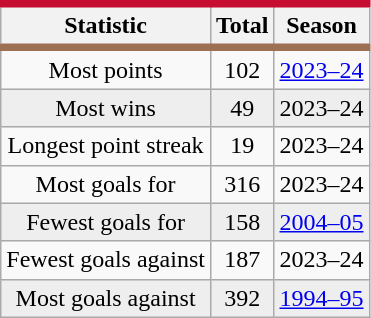<table class="wikitable" style="float:left; text-align: center; margin-right:1em">
<tr style="border-top:#C60C30 5px solid; border-bottom:#9E7053 5px solid">
<th>Statistic</th>
<th>Total</th>
<th>Season</th>
</tr>
<tr>
<td>Most points</td>
<td>102</td>
<td><a href='#'>2023–24</a></td>
</tr>
<tr align="center" bgcolor="#eeeeee">
<td>Most wins</td>
<td>49</td>
<td>2023–24</td>
</tr>
<tr>
<td>Longest point streak</td>
<td>19</td>
<td>2023–24</td>
</tr>
<tr>
<td>Most goals for</td>
<td>316</td>
<td>2023–24</td>
</tr>
<tr align="center" bgcolor="#eeeeee">
<td>Fewest goals for</td>
<td>158</td>
<td><a href='#'>2004–05</a></td>
</tr>
<tr>
<td>Fewest goals against</td>
<td>187</td>
<td>2023–24</td>
</tr>
<tr align="center" bgcolor="#eeeeee">
<td>Most goals against</td>
<td>392</td>
<td><a href='#'>1994–95</a></td>
</tr>
</table>
